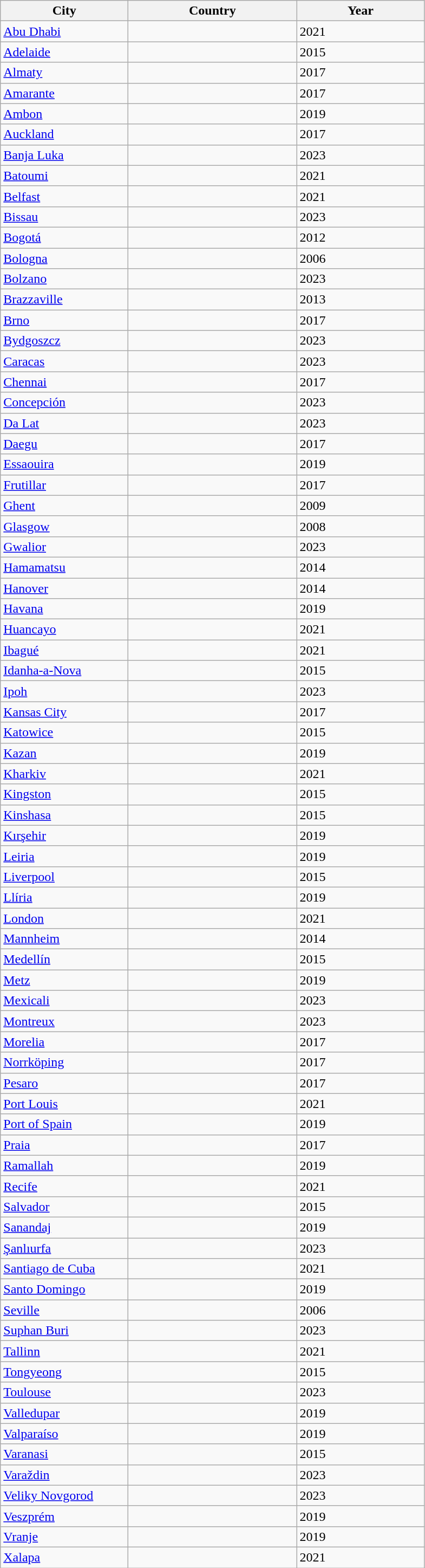<table class="wikitable sortable">
<tr>
<th width="150">City</th>
<th width="200">Country</th>
<th width="150">Year</th>
</tr>
<tr>
<td><a href='#'>Abu Dhabi</a></td>
<td></td>
<td>2021</td>
</tr>
<tr>
<td><a href='#'>Adelaide</a></td>
<td></td>
<td>2015</td>
</tr>
<tr>
<td><a href='#'>Almaty</a></td>
<td></td>
<td>2017</td>
</tr>
<tr>
<td><a href='#'>Amarante</a></td>
<td></td>
<td>2017</td>
</tr>
<tr>
<td><a href='#'>Ambon</a></td>
<td></td>
<td>2019</td>
</tr>
<tr>
<td><a href='#'>Auckland</a></td>
<td></td>
<td>2017</td>
</tr>
<tr>
<td><a href='#'>Banja Luka</a></td>
<td></td>
<td>2023</td>
</tr>
<tr>
<td><a href='#'>Batoumi</a></td>
<td></td>
<td>2021</td>
</tr>
<tr>
<td><a href='#'>Belfast</a></td>
<td></td>
<td>2021</td>
</tr>
<tr>
<td><a href='#'>Bissau</a></td>
<td></td>
<td>2023</td>
</tr>
<tr>
<td><a href='#'>Bogotá</a></td>
<td></td>
<td>2012</td>
</tr>
<tr>
<td><a href='#'>Bologna</a></td>
<td></td>
<td>2006</td>
</tr>
<tr>
<td><a href='#'>Bolzano</a></td>
<td></td>
<td>2023</td>
</tr>
<tr>
<td><a href='#'>Brazzaville</a></td>
<td></td>
<td>2013</td>
</tr>
<tr>
<td><a href='#'>Brno</a></td>
<td></td>
<td>2017</td>
</tr>
<tr>
<td><a href='#'>Bydgoszcz</a></td>
<td></td>
<td>2023</td>
</tr>
<tr>
<td><a href='#'>Caracas</a></td>
<td></td>
<td>2023</td>
</tr>
<tr>
<td><a href='#'>Chennai</a></td>
<td></td>
<td>2017</td>
</tr>
<tr>
<td><a href='#'>Concepción</a></td>
<td></td>
<td>2023</td>
</tr>
<tr>
<td><a href='#'>Da Lat</a></td>
<td></td>
<td>2023</td>
</tr>
<tr>
<td><a href='#'>Daegu</a></td>
<td></td>
<td>2017</td>
</tr>
<tr>
<td><a href='#'>Essaouira</a></td>
<td></td>
<td>2019</td>
</tr>
<tr>
<td><a href='#'>Frutillar</a></td>
<td></td>
<td>2017</td>
</tr>
<tr>
<td><a href='#'>Ghent</a></td>
<td></td>
<td>2009</td>
</tr>
<tr>
<td><a href='#'>Glasgow</a></td>
<td></td>
<td>2008</td>
</tr>
<tr>
<td><a href='#'>Gwalior</a></td>
<td></td>
<td>2023</td>
</tr>
<tr>
<td><a href='#'>Hamamatsu</a></td>
<td></td>
<td>2014</td>
</tr>
<tr>
<td><a href='#'>Hanover</a></td>
<td></td>
<td>2014</td>
</tr>
<tr>
<td><a href='#'>Havana</a></td>
<td></td>
<td>2019</td>
</tr>
<tr>
<td><a href='#'>Huancayo</a></td>
<td></td>
<td>2021</td>
</tr>
<tr>
<td><a href='#'>Ibagué</a></td>
<td></td>
<td>2021</td>
</tr>
<tr>
<td><a href='#'>Idanha-a-Nova</a></td>
<td></td>
<td>2015</td>
</tr>
<tr>
<td><a href='#'>Ipoh</a></td>
<td></td>
<td>2023</td>
</tr>
<tr>
<td><a href='#'>Kansas City</a></td>
<td></td>
<td>2017</td>
</tr>
<tr>
<td><a href='#'>Katowice</a></td>
<td></td>
<td>2015</td>
</tr>
<tr>
<td><a href='#'>Kazan</a></td>
<td></td>
<td>2019</td>
</tr>
<tr>
<td><a href='#'>Kharkiv</a></td>
<td></td>
<td>2021</td>
</tr>
<tr>
<td><a href='#'>Kingston</a></td>
<td></td>
<td>2015</td>
</tr>
<tr>
<td><a href='#'>Kinshasa</a></td>
<td></td>
<td>2015</td>
</tr>
<tr>
<td><a href='#'>Kırşehir</a></td>
<td></td>
<td>2019</td>
</tr>
<tr>
<td><a href='#'>Leiria</a></td>
<td></td>
<td>2019</td>
</tr>
<tr>
<td><a href='#'>Liverpool</a></td>
<td></td>
<td>2015</td>
</tr>
<tr>
<td><a href='#'>Llíria</a></td>
<td></td>
<td>2019</td>
</tr>
<tr>
<td><a href='#'>London</a></td>
<td></td>
<td>2021</td>
</tr>
<tr>
<td><a href='#'>Mannheim</a></td>
<td></td>
<td>2014</td>
</tr>
<tr>
<td><a href='#'>Medellín</a></td>
<td></td>
<td>2015</td>
</tr>
<tr>
<td><a href='#'>Metz</a></td>
<td></td>
<td>2019</td>
</tr>
<tr>
<td><a href='#'>Mexicali</a></td>
<td></td>
<td>2023</td>
</tr>
<tr>
<td><a href='#'>Montreux</a></td>
<td></td>
<td>2023</td>
</tr>
<tr>
<td><a href='#'>Morelia</a></td>
<td></td>
<td>2017</td>
</tr>
<tr>
<td><a href='#'>Norrköping</a></td>
<td></td>
<td>2017</td>
</tr>
<tr>
<td><a href='#'>Pesaro</a></td>
<td></td>
<td>2017</td>
</tr>
<tr>
<td><a href='#'>Port Louis</a></td>
<td></td>
<td>2021</td>
</tr>
<tr>
<td><a href='#'>Port of Spain</a></td>
<td></td>
<td>2019</td>
</tr>
<tr>
<td><a href='#'>Praia</a></td>
<td></td>
<td>2017</td>
</tr>
<tr>
<td><a href='#'>Ramallah</a></td>
<td></td>
<td>2019</td>
</tr>
<tr>
<td><a href='#'>Recife</a></td>
<td></td>
<td>2021</td>
</tr>
<tr>
<td><a href='#'>Salvador</a></td>
<td></td>
<td>2015</td>
</tr>
<tr>
<td><a href='#'>Sanandaj</a></td>
<td></td>
<td>2019</td>
</tr>
<tr>
<td><a href='#'>Şanlıurfa</a></td>
<td></td>
<td>2023</td>
</tr>
<tr>
<td><a href='#'>Santiago de Cuba</a></td>
<td></td>
<td>2021</td>
</tr>
<tr>
<td><a href='#'>Santo Domingo</a></td>
<td></td>
<td>2019</td>
</tr>
<tr>
<td><a href='#'>Seville</a></td>
<td></td>
<td>2006</td>
</tr>
<tr>
<td><a href='#'>Suphan Buri</a></td>
<td></td>
<td>2023</td>
</tr>
<tr>
<td><a href='#'>Tallinn</a></td>
<td></td>
<td>2021</td>
</tr>
<tr>
<td><a href='#'>Tongyeong</a></td>
<td></td>
<td>2015</td>
</tr>
<tr>
<td><a href='#'>Toulouse</a></td>
<td></td>
<td>2023</td>
</tr>
<tr>
<td><a href='#'>Valledupar</a></td>
<td></td>
<td>2019</td>
</tr>
<tr>
<td><a href='#'>Valparaíso</a></td>
<td></td>
<td>2019</td>
</tr>
<tr>
<td><a href='#'>Varanasi</a></td>
<td></td>
<td>2015</td>
</tr>
<tr>
<td><a href='#'>Varaždin</a></td>
<td></td>
<td>2023</td>
</tr>
<tr>
<td><a href='#'>Veliky Novgorod</a></td>
<td></td>
<td>2023</td>
</tr>
<tr>
<td><a href='#'>Veszprém</a></td>
<td></td>
<td>2019</td>
</tr>
<tr>
<td><a href='#'>Vranje</a></td>
<td></td>
<td>2019</td>
</tr>
<tr>
<td><a href='#'>Xalapa</a></td>
<td></td>
<td>2021</td>
</tr>
</table>
